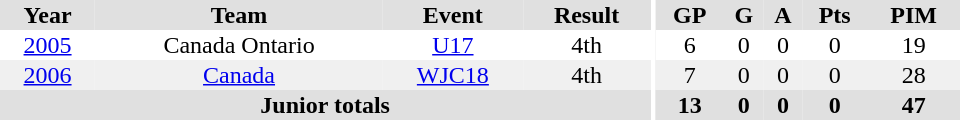<table border="0" cellpadding="1" cellspacing="0" ID="Table3" style="text-align:center; width:40em">
<tr ALIGN="center" bgcolor="#e0e0e0">
<th>Year</th>
<th>Team</th>
<th>Event</th>
<th>Result</th>
<th rowspan="99" bgcolor="#ffffff"></th>
<th>GP</th>
<th>G</th>
<th>A</th>
<th>Pts</th>
<th>PIM</th>
</tr>
<tr>
<td><a href='#'>2005</a></td>
<td>Canada Ontario</td>
<td><a href='#'>U17</a></td>
<td>4th</td>
<td>6</td>
<td>0</td>
<td>0</td>
<td>0</td>
<td>19</td>
</tr>
<tr bgcolor="#f0f0f0">
<td><a href='#'>2006</a></td>
<td><a href='#'>Canada</a></td>
<td><a href='#'>WJC18</a></td>
<td>4th</td>
<td>7</td>
<td>0</td>
<td>0</td>
<td>0</td>
<td>28</td>
</tr>
<tr bgcolor="#e0e0e0">
<th colspan="4">Junior totals</th>
<th>13</th>
<th>0</th>
<th>0</th>
<th>0</th>
<th>47</th>
</tr>
</table>
